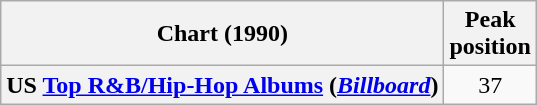<table class="wikitable sortable plainrowheaders" style="text-align:center">
<tr>
<th scope="col">Chart (1990)</th>
<th scope="col">Peak<br>position</th>
</tr>
<tr>
<th scope="row">US <a href='#'>Top R&B/Hip-Hop Albums</a> (<em><a href='#'>Billboard</a></em>)</th>
<td>37</td>
</tr>
</table>
